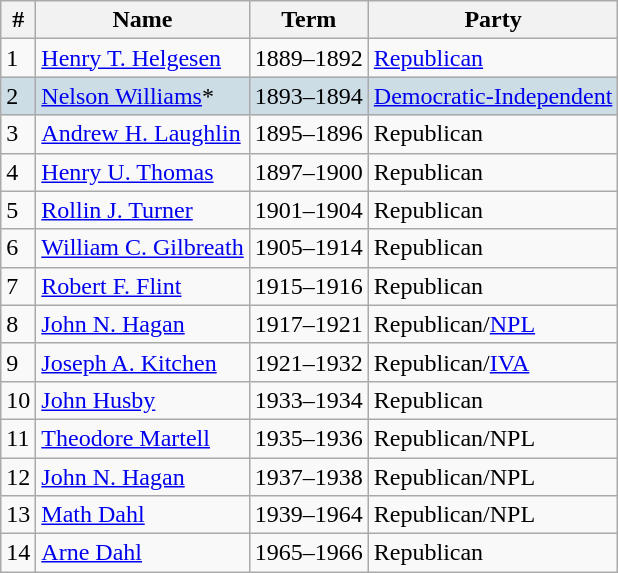<table class=wikitable>
<tr>
<th>#</th>
<th>Name</th>
<th>Term</th>
<th>Party</th>
</tr>
<tr>
<td>1</td>
<td><a href='#'>Henry T. Helgesen</a></td>
<td>1889–1892</td>
<td><a href='#'>Republican</a></td>
</tr>
<tr bgcolor="#CCDDE6">
<td>2</td>
<td><a href='#'>Nelson Williams</a>*</td>
<td>1893–1894</td>
<td><a href='#'>Democratic-Independent</a></td>
</tr>
<tr>
<td>3</td>
<td><a href='#'>Andrew H. Laughlin</a></td>
<td>1895–1896</td>
<td>Republican</td>
</tr>
<tr>
<td>4</td>
<td><a href='#'>Henry U. Thomas</a></td>
<td>1897–1900</td>
<td>Republican</td>
</tr>
<tr>
<td>5</td>
<td><a href='#'>Rollin J. Turner</a></td>
<td>1901–1904</td>
<td>Republican</td>
</tr>
<tr>
<td>6</td>
<td><a href='#'>William C. Gilbreath</a></td>
<td>1905–1914</td>
<td>Republican</td>
</tr>
<tr>
<td>7</td>
<td><a href='#'>Robert F. Flint</a></td>
<td>1915–1916</td>
<td>Republican</td>
</tr>
<tr>
<td>8</td>
<td><a href='#'>John N. Hagan</a></td>
<td>1917–1921</td>
<td>Republican/<a href='#'>NPL</a></td>
</tr>
<tr>
<td>9</td>
<td><a href='#'>Joseph A. Kitchen</a></td>
<td>1921–1932</td>
<td>Republican/<a href='#'>IVA</a></td>
</tr>
<tr>
<td>10</td>
<td><a href='#'>John Husby</a></td>
<td>1933–1934</td>
<td>Republican</td>
</tr>
<tr>
<td>11</td>
<td><a href='#'>Theodore Martell</a></td>
<td>1935–1936</td>
<td>Republican/NPL</td>
</tr>
<tr>
<td>12</td>
<td><a href='#'>John N. Hagan</a></td>
<td>1937–1938</td>
<td>Republican/NPL</td>
</tr>
<tr>
<td>13</td>
<td><a href='#'>Math Dahl</a></td>
<td>1939–1964</td>
<td>Republican/NPL</td>
</tr>
<tr>
<td>14</td>
<td><a href='#'>Arne Dahl</a></td>
<td>1965–1966</td>
<td>Republican</td>
</tr>
</table>
